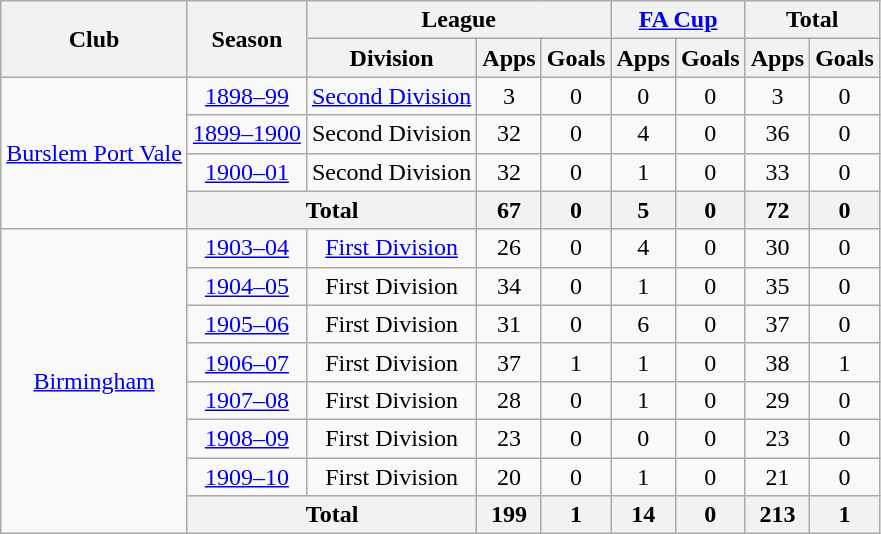<table class="wikitable" style="text-align:center">
<tr>
<th rowspan="2">Club</th>
<th rowspan="2">Season</th>
<th colspan="3">League</th>
<th colspan="2"><a href='#'>FA Cup</a></th>
<th colspan="2">Total</th>
</tr>
<tr>
<th>Division</th>
<th>Apps</th>
<th>Goals</th>
<th>Apps</th>
<th>Goals</th>
<th>Apps</th>
<th>Goals</th>
</tr>
<tr>
<td rowspan="4"><a href='#'>Burslem Port Vale</a></td>
<td><a href='#'>1898–99</a></td>
<td><a href='#'>Second Division</a></td>
<td>3</td>
<td>0</td>
<td>0</td>
<td>0</td>
<td>3</td>
<td>0</td>
</tr>
<tr>
<td><a href='#'>1899–1900</a></td>
<td>Second Division</td>
<td>32</td>
<td>0</td>
<td>4</td>
<td>0</td>
<td>36</td>
<td>0</td>
</tr>
<tr>
<td><a href='#'>1900–01</a></td>
<td>Second Division</td>
<td>32</td>
<td>0</td>
<td>1</td>
<td>0</td>
<td>33</td>
<td>0</td>
</tr>
<tr>
<th colspan="2">Total</th>
<th>67</th>
<th>0</th>
<th>5</th>
<th>0</th>
<th>72</th>
<th>0</th>
</tr>
<tr>
<td rowspan="8"><a href='#'>Birmingham</a></td>
<td><a href='#'>1903–04</a></td>
<td><a href='#'>First Division</a></td>
<td>26</td>
<td>0</td>
<td>4</td>
<td>0</td>
<td>30</td>
<td>0</td>
</tr>
<tr>
<td><a href='#'>1904–05</a></td>
<td>First Division</td>
<td>34</td>
<td>0</td>
<td>1</td>
<td>0</td>
<td>35</td>
<td>0</td>
</tr>
<tr>
<td><a href='#'>1905–06</a></td>
<td>First Division</td>
<td>31</td>
<td>0</td>
<td>6</td>
<td>0</td>
<td>37</td>
<td>0</td>
</tr>
<tr>
<td><a href='#'>1906–07</a></td>
<td>First Division</td>
<td>37</td>
<td>1</td>
<td>1</td>
<td>0</td>
<td>38</td>
<td>1</td>
</tr>
<tr>
<td><a href='#'>1907–08</a></td>
<td>First Division</td>
<td>28</td>
<td>0</td>
<td>1</td>
<td>0</td>
<td>29</td>
<td>0</td>
</tr>
<tr>
<td><a href='#'>1908–09</a></td>
<td>First Division</td>
<td>23</td>
<td>0</td>
<td>0</td>
<td>0</td>
<td>23</td>
<td>0</td>
</tr>
<tr>
<td><a href='#'>1909–10</a></td>
<td>First Division</td>
<td>20</td>
<td>0</td>
<td>1</td>
<td>0</td>
<td>21</td>
<td>0</td>
</tr>
<tr>
<th colspan="2">Total</th>
<th>199</th>
<th>1</th>
<th>14</th>
<th>0</th>
<th>213</th>
<th>1</th>
</tr>
</table>
